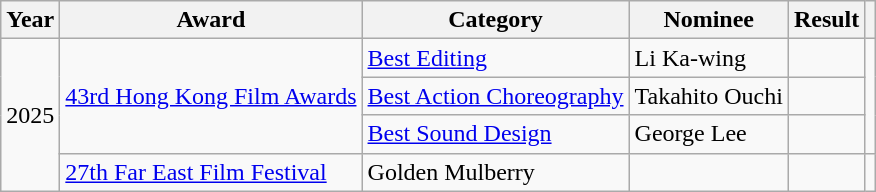<table class="wikitable plainrowheaders">
<tr>
<th>Year</th>
<th>Award</th>
<th>Category</th>
<th>Nominee</th>
<th>Result</th>
<th></th>
</tr>
<tr>
<td rowspan="4">2025</td>
<td rowspan="3"><a href='#'>43rd Hong Kong Film Awards</a></td>
<td><a href='#'>Best Editing</a></td>
<td>Li Ka-wing</td>
<td></td>
<td rowspan="3"></td>
</tr>
<tr>
<td><a href='#'>Best Action Choreography</a></td>
<td>Takahito Ouchi</td>
<td></td>
</tr>
<tr>
<td><a href='#'>Best Sound Design</a></td>
<td>George Lee</td>
<td></td>
</tr>
<tr>
<td><a href='#'>27th Far East Film Festival</a></td>
<td>Golden Mulberry</td>
<td></td>
<td></td>
<td></td>
</tr>
</table>
